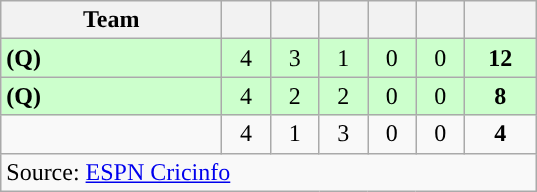<table class="wikitable" style="text-align:center">
<tr>
<th width="140">Team</th>
<th width="25"></th>
<th width="25"></th>
<th width="25"></th>
<th width="25"></th>
<th width="25"></th>
<th width="40"></th>
</tr>
<tr style="background:#cfc">
<td style="text-align:left"> <strong>(Q)</strong></td>
<td>4</td>
<td>3</td>
<td>1</td>
<td>0</td>
<td>0</td>
<td><strong>12</strong></td>
</tr>
<tr style="background:#cfc">
<td style="text-align:left"> <strong>(Q)</strong></td>
<td>4</td>
<td>2</td>
<td>2</td>
<td>0</td>
<td>0</td>
<td><strong>8</strong></td>
</tr>
<tr>
<td style="text-align:left"></td>
<td>4</td>
<td>1</td>
<td>3</td>
<td>0</td>
<td>0</td>
<td><strong>4</strong></td>
</tr>
<tr>
<td colspan="7" style="text-align:left">Source: <a href='#'>ESPN Cricinfo</a></td>
</tr>
</table>
